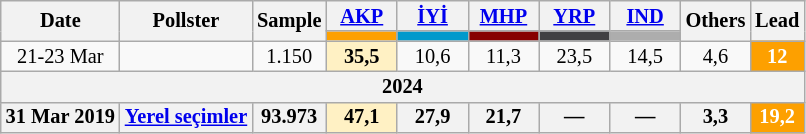<table class="wikitable mw-collapsible" style="text-align:center; font-size:85%; line-height:14px;">
<tr>
<th rowspan="2">Date</th>
<th rowspan="2">Pollster</th>
<th rowspan="2">Sample</th>
<th style="width:3em;"><a href='#'>AKP</a></th>
<th style="width:3em;"><a href='#'>İYİ</a></th>
<th style="width:3em;"><a href='#'>MHP</a></th>
<th style="width:3em;"><a href='#'>YRP</a></th>
<th style="width:3em;"><a href='#'>IND</a></th>
<th rowspan="2">Others</th>
<th rowspan="2">Lead</th>
</tr>
<tr>
<th style="background:#fda000;"></th>
<th style="background:#0099cc;"></th>
<th style="background:#870000;"></th>
<th style="background:#414042;"></th>
<th style="background:#ADADAD;"></th>
</tr>
<tr>
<td>21-23 Mar</td>
<td></td>
<td>1.150</td>
<td style="background:#FFF1C4"><strong>35,5</strong></td>
<td>10,6</td>
<td>11,3</td>
<td>23,5</td>
<td>14,5</td>
<td>4,6</td>
<th style="background:#fda000; color:white;">12</th>
</tr>
<tr>
<th colspan="10">2024</th>
</tr>
<tr>
<th>31 Mar 2019</th>
<th><a href='#'>Yerel seçimler</a></th>
<th><strong>93.973</strong></th>
<th style="background:#FFF1C4">47,1</th>
<th>27,9</th>
<th>21,7</th>
<th>—</th>
<th>—</th>
<th>3,3</th>
<th style="background:#fda000; color:white;">19,2</th>
</tr>
</table>
